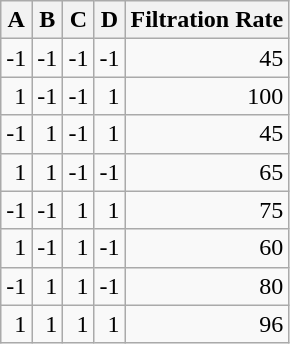<table class="wikitable" style="text-align: right">
<tr>
<th>A</th>
<th>B</th>
<th>C</th>
<th>D</th>
<th>Filtration Rate</th>
</tr>
<tr>
<td>-1</td>
<td>-1</td>
<td>-1</td>
<td>-1</td>
<td>45</td>
</tr>
<tr>
<td>1</td>
<td>-1</td>
<td>-1</td>
<td>1</td>
<td>100</td>
</tr>
<tr>
<td>-1</td>
<td>1</td>
<td>-1</td>
<td>1</td>
<td>45</td>
</tr>
<tr>
<td>1</td>
<td>1</td>
<td>-1</td>
<td>-1</td>
<td>65</td>
</tr>
<tr>
<td>-1</td>
<td>-1</td>
<td>1</td>
<td>1</td>
<td>75</td>
</tr>
<tr>
<td>1</td>
<td>-1</td>
<td>1</td>
<td>-1</td>
<td>60</td>
</tr>
<tr>
<td>-1</td>
<td>1</td>
<td>1</td>
<td>-1</td>
<td>80</td>
</tr>
<tr>
<td>1</td>
<td>1</td>
<td>1</td>
<td>1</td>
<td>96</td>
</tr>
</table>
